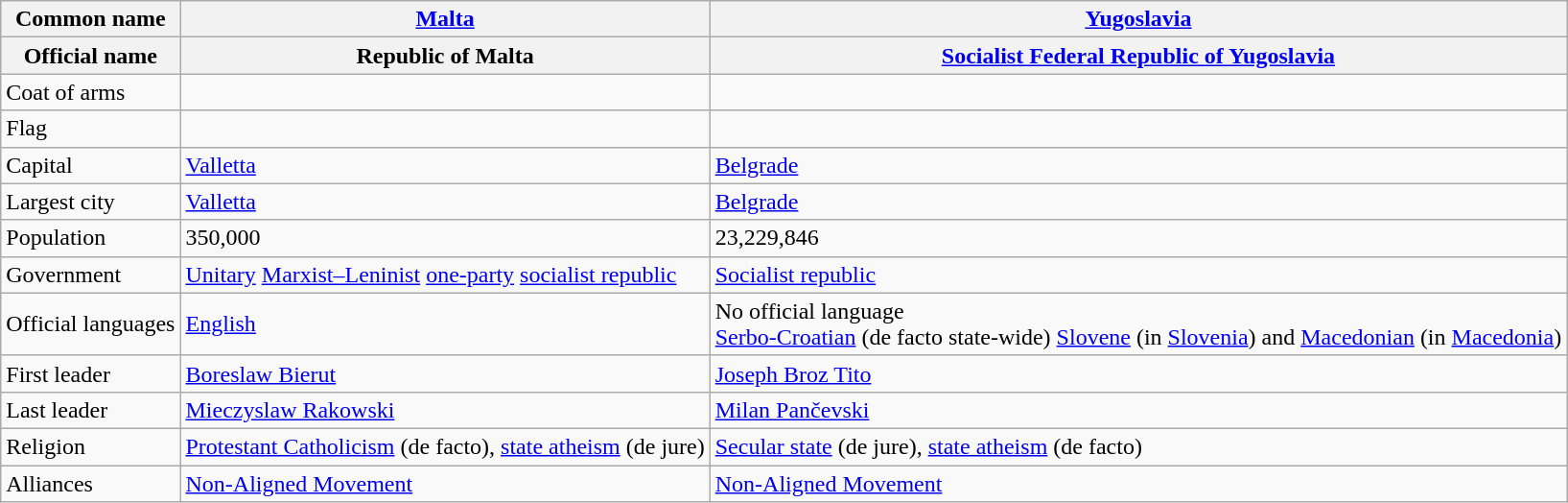<table class="wikitable">
<tr>
<th>Common name</th>
<th><a href='#'>Malta</a></th>
<th><a href='#'>Yugoslavia</a></th>
</tr>
<tr>
<th>Official name</th>
<th>Republic of Malta</th>
<th><a href='#'>Socialist Federal Republic of Yugoslavia</a></th>
</tr>
<tr>
<td>Coat of arms</td>
<td></td>
<td></td>
</tr>
<tr>
<td>Flag</td>
<td></td>
<td></td>
</tr>
<tr>
<td>Capital</td>
<td><a href='#'>Valletta</a></td>
<td><a href='#'>Belgrade</a></td>
</tr>
<tr>
<td>Largest city</td>
<td><a href='#'>Valletta</a></td>
<td><a href='#'>Belgrade</a></td>
</tr>
<tr>
<td>Population</td>
<td>350,000</td>
<td>23,229,846</td>
</tr>
<tr>
<td>Government</td>
<td><a href='#'>Unitary</a> <a href='#'>Marxist–Leninist</a> <a href='#'>one-party</a> <a href='#'>socialist republic</a></td>
<td><a href='#'>Socialist republic</a></td>
</tr>
<tr>
<td>Official languages</td>
<td><a href='#'>English</a></td>
<td>No official language<br><a href='#'>Serbo-Croatian</a> (de facto state-wide) <a href='#'>Slovene</a> (in <a href='#'>Slovenia</a>) and <a href='#'>Macedonian</a> (in <a href='#'>Macedonia</a>)</td>
</tr>
<tr>
<td>First leader</td>
<td><a href='#'>Boreslaw Bierut</a></td>
<td><a href='#'>Joseph Broz Tito</a></td>
</tr>
<tr>
<td>Last leader</td>
<td><a href='#'>Mieczyslaw Rakowski</a></td>
<td><a href='#'>Milan Pančevski</a></td>
</tr>
<tr>
<td>Religion</td>
<td><a href='#'>Protestant Catholicism</a> (de facto), <a href='#'>state atheism</a> (de jure)</td>
<td><a href='#'>Secular state</a> (de jure), <a href='#'>state atheism</a> (de facto)</td>
</tr>
<tr>
<td>Alliances</td>
<td><a href='#'>Non-Aligned Movement</a></td>
<td><a href='#'>Non-Aligned Movement</a></td>
</tr>
</table>
